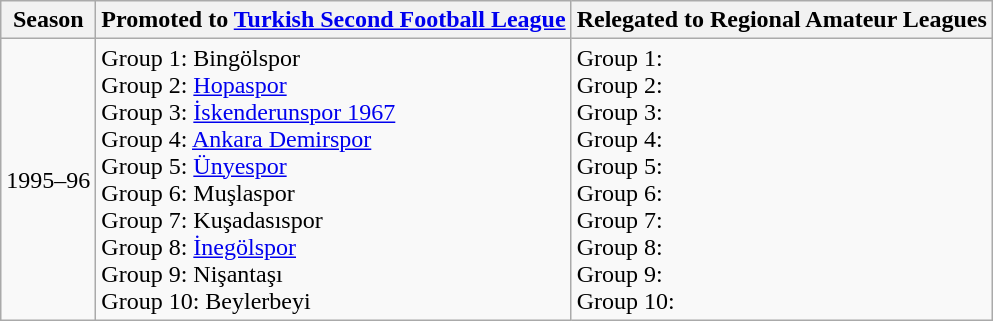<table class="wikitable">
<tr>
<th>Season</th>
<th>Promoted to <a href='#'>Turkish Second Football League</a></th>
<th>Relegated to Regional Amateur Leagues</th>
</tr>
<tr>
<td>1995–96</td>
<td>Group 1: Bingölspor<br>Group 2: <a href='#'>Hopaspor</a><br>Group 3: <a href='#'>İskenderunspor 1967</a><br>Group 4: <a href='#'>Ankara Demirspor</a><br>Group 5: <a href='#'>Ünyespor</a><br>Group 6: Muşlaspor<br>Group 7: Kuşadasıspor<br>Group 8: <a href='#'>İnegölspor</a><br>Group 9: Nişantaşı<br>Group 10: Beylerbeyi</td>
<td>Group 1: <br>Group 2: <br>Group 3: <br>Group 4: <br>Group 5: <br>Group 6: <br>Group 7: <br>Group 8: <br>Group 9: <br>Group 10:</td>
</tr>
</table>
